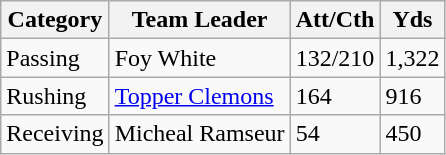<table class="wikitable">
<tr>
<th>Category</th>
<th>Team Leader</th>
<th>Att/Cth</th>
<th>Yds</th>
</tr>
<tr style="background: ##ddffdd;">
<td>Passing</td>
<td>Foy White</td>
<td>132/210</td>
<td>1,322</td>
</tr>
<tr style="background: ##ffdddd;">
<td>Rushing</td>
<td><a href='#'>Topper Clemons</a></td>
<td>164</td>
<td>916</td>
</tr>
<tr style="background: ##ddffdd;">
<td>Receiving</td>
<td>Micheal Ramseur</td>
<td>54</td>
<td>450</td>
</tr>
</table>
